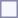<table style="border:1px solid #8888aa; background-color:#f7f8ff; padding:5px; font-size:95%; margin: 0px 12px 12px 0px;">
</table>
